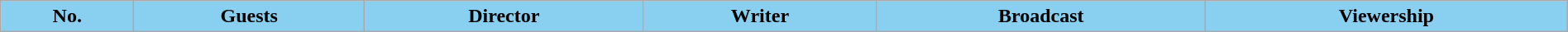<table class="wikitable" width="100%">
<tr>
<th scope="col" style="background:#89CFF0;">No.</th>
<th scope="col" style="background:#89CFF0;">Guests</th>
<th scope="col" style="background:#89CFF0;">Director</th>
<th scope="col" style="background:#89CFF0;">Writer</th>
<th scope="col" style="background:#89CFF0;">Broadcast</th>
<th scope="col" style="background:#89CFF0;">Viewership<br></th>
</tr>
</table>
